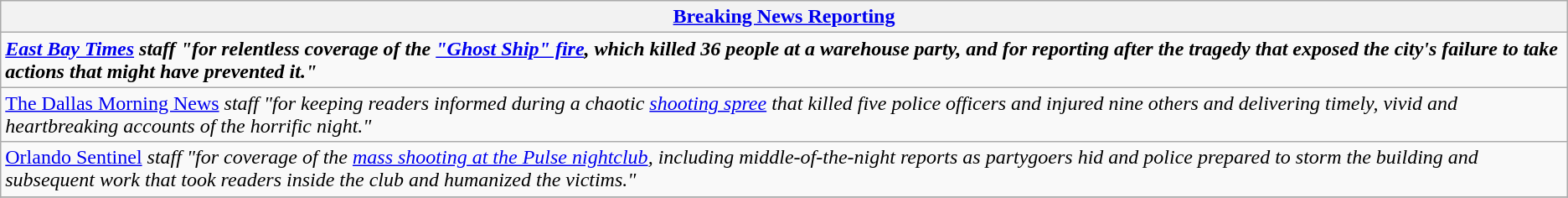<table class="wikitable" style="float:left; float:none;">
<tr>
<th><a href='#'>Breaking News Reporting</a></th>
</tr>
<tr>
<td><strong><em><a href='#'>East Bay Times</a><em> staff<strong> "for relentless coverage of the <a href='#'>"Ghost Ship" fire</a>, which killed 36 people at a warehouse party, and for reporting after the tragedy that exposed the city's failure to take actions that might have prevented it."</td>
</tr>
<tr>
<td></em><a href='#'>The Dallas Morning News</a><em> staff "for keeping readers informed during a chaotic <a href='#'>shooting spree</a> that killed five police officers and injured nine others and delivering timely, vivid and heartbreaking accounts of the horrific night."</td>
</tr>
<tr>
<td></em><a href='#'>Orlando Sentinel</a><em> staff "for coverage of the <a href='#'>mass shooting at the Pulse nightclub</a>, including middle-of-the-night reports as partygoers hid and police prepared to storm the building and subsequent work that took readers inside the club and humanized the victims."</td>
</tr>
<tr>
</tr>
</table>
